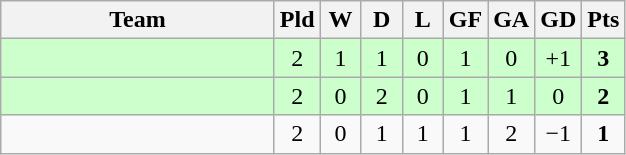<table class="wikitable" style="text-align: center;">
<tr>
<th width=175>Team</th>
<th width=20>Pld</th>
<th width=20>W</th>
<th width=20>D</th>
<th width=20>L</th>
<th width=20>GF</th>
<th width=20>GA</th>
<th width=20>GD</th>
<th width=20>Pts</th>
</tr>
<tr bgcolor=ccffcc>
<td style="text-align:left;"></td>
<td>2</td>
<td>1</td>
<td>1</td>
<td>0</td>
<td>1</td>
<td>0</td>
<td>+1</td>
<td><strong>3</strong></td>
</tr>
<tr bgcolor=ccffcc>
<td style="text-align:left;"></td>
<td>2</td>
<td>0</td>
<td>2</td>
<td>0</td>
<td>1</td>
<td>1</td>
<td>0</td>
<td><strong>2</strong></td>
</tr>
<tr>
<td style="text-align:left;"></td>
<td>2</td>
<td>0</td>
<td>1</td>
<td>1</td>
<td>1</td>
<td>2</td>
<td>−1</td>
<td><strong>1</strong></td>
</tr>
</table>
